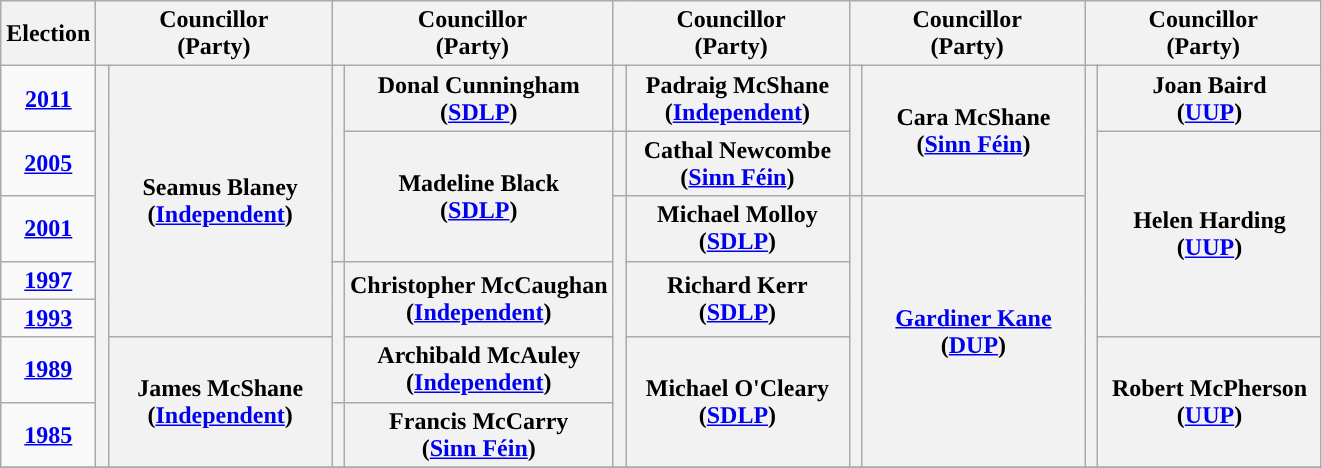<table class="wikitable" style="text-align:center">
<tr>
<th scope="col" width="50">Election</th>
<th scope="col" width="150" colspan = "2">Councillor<br> (Party)</th>
<th scope="col" width="150" colspan = "2">Councillor<br> (Party)</th>
<th scope="col" width="150" colspan = "2">Councillor<br> (Party)</th>
<th scope="col" width="150" colspan = "2">Councillor<br> (Party)</th>
<th scope="col" width="150" colspan = "2">Councillor<br> (Party)</th>
</tr>
<tr>
<td><strong><a href='#'>2011</a></strong></td>
<th rowspan="7" width="1" style="background-color: "></th>
<th rowspan = "5">Seamus Blaney <br> (<a href='#'>Independent</a>)</th>
<th rowspan="3" width="1" style="background-color: "></th>
<th rowspan = "1">Donal Cunningham <br> (<a href='#'>SDLP</a>)</th>
<th rowspan="1" width="1" style="background-color: "></th>
<th rowspan = "1">Padraig McShane <br> (<a href='#'>Independent</a>)</th>
<th rowspan="2" width="1" style="background-color: "></th>
<th rowspan = "2">Cara McShane <br> (<a href='#'>Sinn Féin</a>)</th>
<th rowspan="7" width="1" style="background-color: "></th>
<th rowspan = "1">Joan Baird <br> (<a href='#'>UUP</a>)</th>
</tr>
<tr>
<td><strong><a href='#'>2005</a></strong></td>
<th rowspan = "2">Madeline Black <br> (<a href='#'>SDLP</a>)</th>
<th rowspan="1" width="1" style="background-color: "></th>
<th rowspan = "1">Cathal Newcombe <br> (<a href='#'>Sinn Féin</a>)</th>
<th rowspan = "4">Helen Harding <br> (<a href='#'>UUP</a>)</th>
</tr>
<tr>
<td><strong><a href='#'>2001</a></strong></td>
<th rowspan="5" width="1" style="background-color: "></th>
<th rowspan = "1">Michael Molloy <br> (<a href='#'>SDLP</a>)</th>
<th rowspan="5" width="1" style="background-color: "></th>
<th rowspan = "5"><a href='#'>Gardiner Kane</a> <br> (<a href='#'>DUP</a>)</th>
</tr>
<tr>
<td><strong><a href='#'>1997</a></strong></td>
<th rowspan="3" width="1" style="background-color: "></th>
<th rowspan = "2">Christopher McCaughan <br> (<a href='#'>Independent</a>)</th>
<th rowspan = "2">Richard Kerr <br> (<a href='#'>SDLP</a>)</th>
</tr>
<tr>
<td><strong><a href='#'>1993</a></strong></td>
</tr>
<tr>
<td><strong><a href='#'>1989</a></strong></td>
<th rowspan = "2">James McShane <br> (<a href='#'>Independent</a>)</th>
<th rowspan = "1">Archibald McAuley <br> (<a href='#'>Independent</a>)</th>
<th rowspan = "2">Michael O'Cleary <br> (<a href='#'>SDLP</a>)</th>
<th rowspan = "2">Robert McPherson <br> (<a href='#'>UUP</a>)</th>
</tr>
<tr>
<td><strong><a href='#'>1985</a></strong></td>
<th rowspan="1" width="1" style="background-color: "></th>
<th rowspan = "1">Francis McCarry <br> (<a href='#'>Sinn Féin</a>)</th>
</tr>
<tr>
</tr>
</table>
